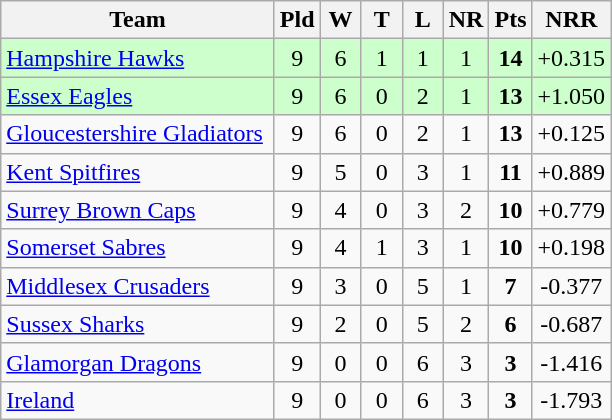<table class="wikitable" style="text-align:center;">
<tr>
<th width=175>Team</th>
<th width=20 abbr="Played">Pld</th>
<th width=20 abbr="Won">W</th>
<th width=20 abbr="Tied">T</th>
<th width=20 abbr="Lost">L</th>
<th width=20 abbr="No result">NR</th>
<th width=20 abbr="Points">Pts</th>
<th width=20 abbr="Net run rate">NRR</th>
</tr>
<tr style="background:#ccffcc;">
<td style="text-align:left;"><a href='#'>Hampshire Hawks</a></td>
<td>9</td>
<td>6</td>
<td>1</td>
<td>1</td>
<td>1</td>
<td><strong>14</strong></td>
<td>+0.315</td>
</tr>
<tr style="background:#ccffcc;">
<td style="text-align:left;"><a href='#'>Essex Eagles</a></td>
<td>9</td>
<td>6</td>
<td>0</td>
<td>2</td>
<td>1</td>
<td><strong>13</strong></td>
<td>+1.050</td>
</tr>
<tr style="background:#f9f9f9;">
<td style="text-align:left;"><a href='#'>Gloucestershire Gladiators</a></td>
<td>9</td>
<td>6</td>
<td>0</td>
<td>2</td>
<td>1</td>
<td><strong>13</strong></td>
<td>+0.125</td>
</tr>
<tr style="background:#f9f9f9;">
<td style="text-align:left;"><a href='#'>Kent Spitfires</a></td>
<td>9</td>
<td>5</td>
<td>0</td>
<td>3</td>
<td>1</td>
<td><strong>11</strong></td>
<td>+0.889</td>
</tr>
<tr style="background:#f9f9f9;">
<td style="text-align:left;"><a href='#'>Surrey Brown Caps</a></td>
<td>9</td>
<td>4</td>
<td>0</td>
<td>3</td>
<td>2</td>
<td><strong>10</strong></td>
<td>+0.779</td>
</tr>
<tr style="background:#f9f9f9;">
<td style="text-align:left;"><a href='#'>Somerset Sabres</a></td>
<td>9</td>
<td>4</td>
<td>1</td>
<td>3</td>
<td>1</td>
<td><strong>10</strong></td>
<td>+0.198</td>
</tr>
<tr style="background:#f9f9f9;">
<td style="text-align:left;"><a href='#'>Middlesex Crusaders</a></td>
<td>9</td>
<td>3</td>
<td>0</td>
<td>5</td>
<td>1</td>
<td><strong>7</strong></td>
<td>-0.377</td>
</tr>
<tr style="background:#f9f9f9;">
<td style="text-align:left;"><a href='#'>Sussex Sharks</a></td>
<td>9</td>
<td>2</td>
<td>0</td>
<td>5</td>
<td>2</td>
<td><strong>6</strong></td>
<td>-0.687</td>
</tr>
<tr style="background:#f9f9f9;">
<td style="text-align:left;"><a href='#'>Glamorgan Dragons</a></td>
<td>9</td>
<td>0</td>
<td>0</td>
<td>6</td>
<td>3</td>
<td><strong>3</strong></td>
<td>-1.416</td>
</tr>
<tr style="background:#f9f9f9;">
<td style="text-align:left;"><a href='#'>Ireland</a></td>
<td>9</td>
<td>0</td>
<td>0</td>
<td>6</td>
<td>3</td>
<td><strong>3</strong></td>
<td>-1.793</td>
</tr>
</table>
